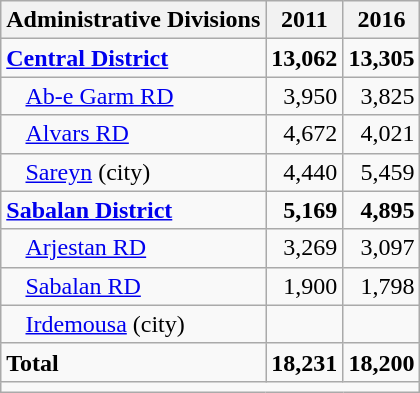<table class="wikitable">
<tr>
<th>Administrative Divisions</th>
<th>2011</th>
<th>2016</th>
</tr>
<tr>
<td><strong><a href='#'>Central District</a></strong></td>
<td style="text-align: right;"><strong>13,062</strong></td>
<td style="text-align: right;"><strong>13,305</strong></td>
</tr>
<tr>
<td style="padding-left: 1em;"><a href='#'>Ab-e Garm RD</a></td>
<td style="text-align: right;">3,950</td>
<td style="text-align: right;">3,825</td>
</tr>
<tr>
<td style="padding-left: 1em;"><a href='#'>Alvars RD</a></td>
<td style="text-align: right;">4,672</td>
<td style="text-align: right;">4,021</td>
</tr>
<tr>
<td style="padding-left: 1em;"><a href='#'>Sareyn</a> (city)</td>
<td style="text-align: right;">4,440</td>
<td style="text-align: right;">5,459</td>
</tr>
<tr>
<td><strong><a href='#'>Sabalan District</a></strong></td>
<td style="text-align: right;"><strong>5,169</strong></td>
<td style="text-align: right;"><strong>4,895</strong></td>
</tr>
<tr>
<td style="padding-left: 1em;"><a href='#'>Arjestan RD</a></td>
<td style="text-align: right;">3,269</td>
<td style="text-align: right;">3,097</td>
</tr>
<tr>
<td style="padding-left: 1em;"><a href='#'>Sabalan RD</a></td>
<td style="text-align: right;">1,900</td>
<td style="text-align: right;">1,798</td>
</tr>
<tr>
<td style="padding-left: 1em;"><a href='#'>Irdemousa</a> (city)</td>
<td style="text-align: right;"></td>
<td style="text-align: right;"></td>
</tr>
<tr>
<td><strong>Total</strong></td>
<td style="text-align: right;"><strong>18,231</strong></td>
<td style="text-align: right;"><strong>18,200</strong></td>
</tr>
<tr>
<td colspan=3></td>
</tr>
</table>
